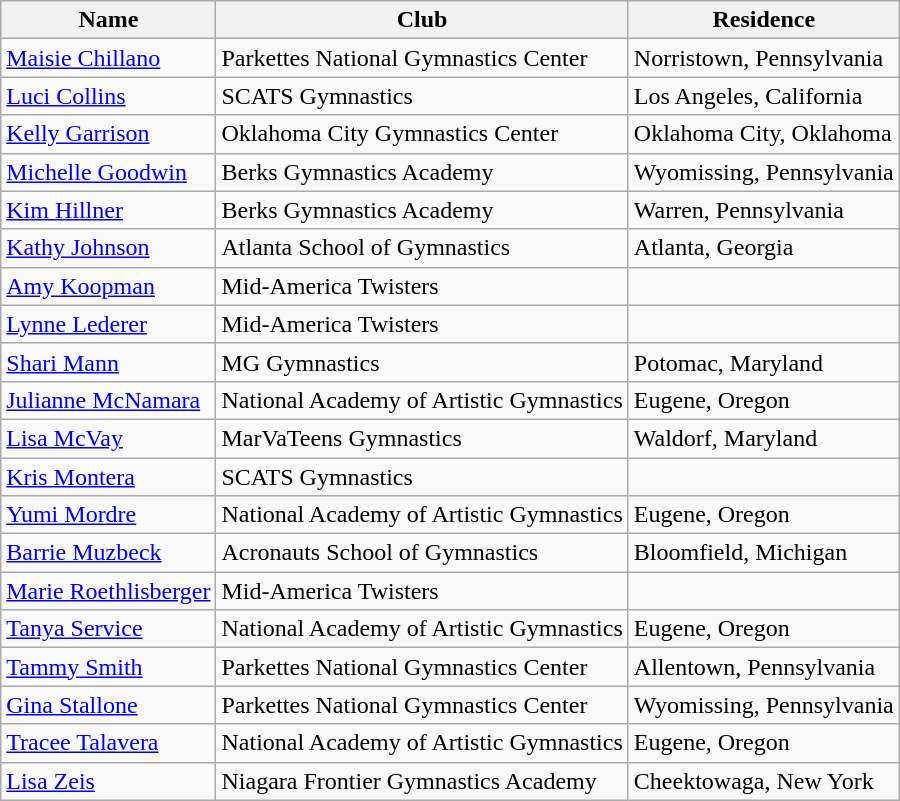<table class="wikitable">
<tr>
<th>Name</th>
<th>Club</th>
<th>Residence</th>
</tr>
<tr>
<td><a href='#'>Maisie Chillano</a></td>
<td>Parkettes National Gymnastics Center</td>
<td>Norristown, Pennsylvania</td>
</tr>
<tr>
<td><a href='#'>Luci Collins</a></td>
<td>SCATS Gymnastics</td>
<td>Los Angeles, California</td>
</tr>
<tr>
<td><a href='#'>Kelly Garrison</a></td>
<td>Oklahoma City Gymnastics Center</td>
<td>Oklahoma City, Oklahoma</td>
</tr>
<tr>
<td><a href='#'>Michelle Goodwin</a></td>
<td>Berks Gymnastics Academy</td>
<td>Wyomissing, Pennsylvania</td>
</tr>
<tr>
<td><a href='#'>Kim Hillner</a></td>
<td>Berks Gymnastics Academy</td>
<td>Warren, Pennsylvania</td>
</tr>
<tr>
<td><a href='#'>Kathy Johnson</a></td>
<td>Atlanta School of Gymnastics</td>
<td>Atlanta, Georgia</td>
</tr>
<tr>
<td><a href='#'>Amy Koopman</a></td>
<td>Mid-America Twisters</td>
<td></td>
</tr>
<tr>
<td><a href='#'>Lynne Lederer</a></td>
<td>Mid-America Twisters</td>
<td></td>
</tr>
<tr>
<td><a href='#'>Shari Mann</a></td>
<td>MG Gymnastics</td>
<td>Potomac, Maryland</td>
</tr>
<tr>
<td><a href='#'>Julianne McNamara</a></td>
<td>National Academy of Artistic Gymnastics</td>
<td>Eugene, Oregon</td>
</tr>
<tr>
<td><a href='#'>Lisa McVay</a></td>
<td>MarVaTeens Gymnastics</td>
<td>Waldorf, Maryland</td>
</tr>
<tr>
<td><a href='#'>Kris Montera</a></td>
<td>SCATS Gymnastics</td>
<td></td>
</tr>
<tr>
<td><a href='#'>Yumi Mordre</a></td>
<td>National Academy of Artistic Gymnastics</td>
<td>Eugene, Oregon</td>
</tr>
<tr>
<td><a href='#'>Barrie Muzbeck</a></td>
<td>Acronauts School of Gymnastics</td>
<td>Bloomfield, Michigan</td>
</tr>
<tr>
<td><a href='#'>Marie Roethlisberger</a></td>
<td>Mid-America Twisters</td>
<td></td>
</tr>
<tr>
<td><a href='#'>Tanya Service</a></td>
<td>National Academy of Artistic Gymnastics</td>
<td>Eugene, Oregon</td>
</tr>
<tr>
<td><a href='#'>Tammy Smith</a></td>
<td>Parkettes National Gymnastics Center</td>
<td>Allentown, Pennsylvania</td>
</tr>
<tr>
<td><a href='#'>Gina Stallone</a></td>
<td>Parkettes National Gymnastics Center</td>
<td>Wyomissing, Pennsylvania</td>
</tr>
<tr>
<td><a href='#'>Tracee Talavera</a></td>
<td>National Academy of Artistic Gymnastics</td>
<td>Eugene, Oregon</td>
</tr>
<tr>
<td><a href='#'>Lisa Zeis</a></td>
<td>Niagara Frontier Gymnastics Academy</td>
<td>Cheektowaga, New York</td>
</tr>
</table>
